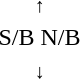<table style="text-align:center;">
<tr>
<td><small>  ↑ </small></td>
</tr>
<tr>
<td><span>S/B</span>   <span>N/B</span></td>
</tr>
<tr>
<td><small> ↓  </small></td>
</tr>
</table>
